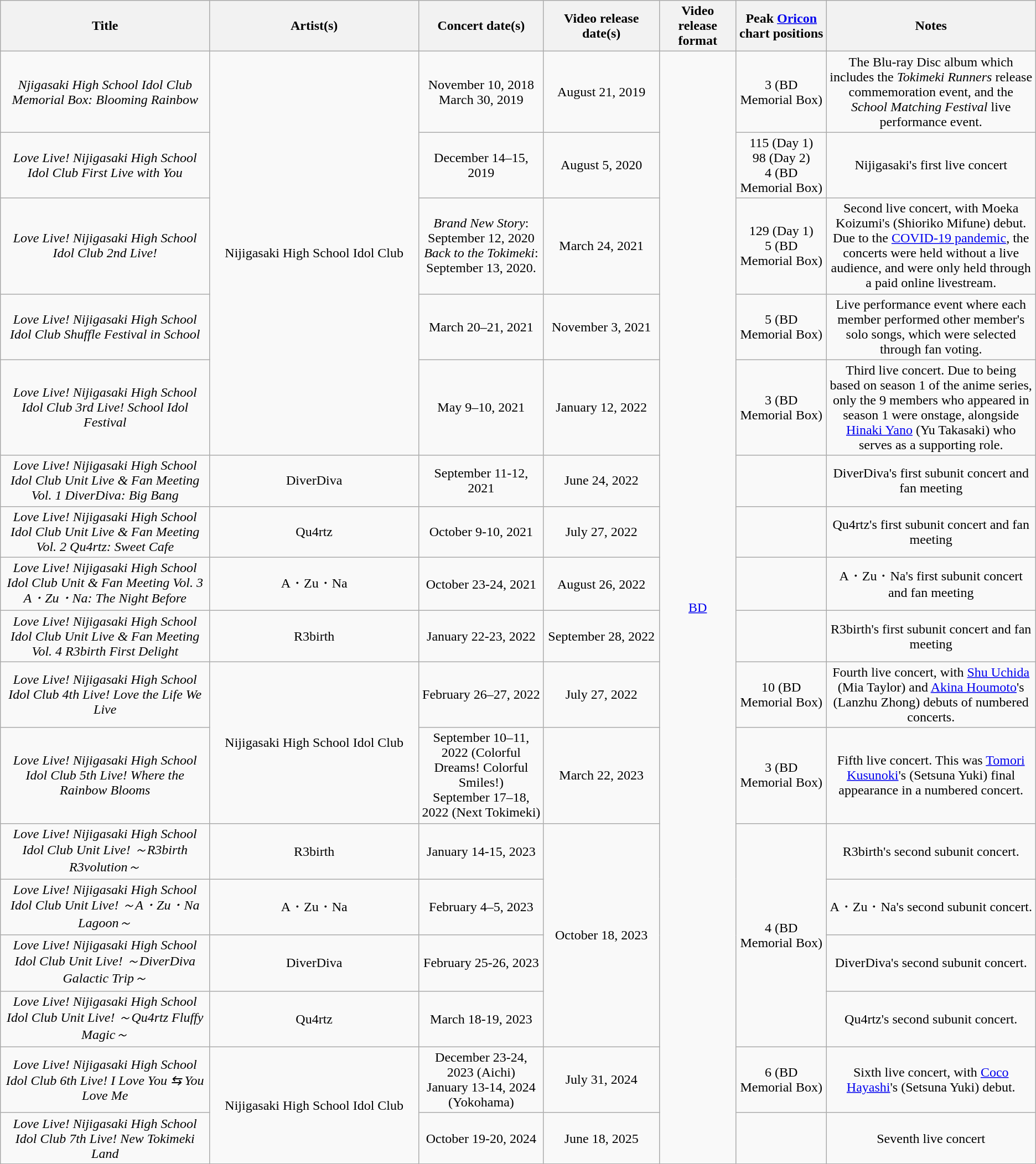<table class="wikitable" style="text-align:center;">
<tr>
<th scope="col" rowspan="1" width="10%">Title</th>
<th scope="col" rowspan="1" width="10%">Artist(s)</th>
<th scope="col" rowspan="1" width="5%">Concert date(s)</th>
<th scope="col" rowspan="1" width="5%">Video release date(s)</th>
<th scope="col" rowspan="1" width="3%">Video release format<br></th>
<th scope="col" rowspan="1" width="3%">Peak <a href='#'>Oricon</a> chart positions</th>
<th scope="col" rowspan="1" width="10%">Notes</th>
</tr>
<tr>
<td><em>Njigasaki High School Idol Club Memorial Box: Blooming Rainbow</em></td>
<td rowspan="5">Nijigasaki High School Idol Club</td>
<td>November 10, 2018<br>March 30, 2019</td>
<td>August 21, 2019</td>
<td rowspan="17"><a href='#'>BD</a></td>
<td>3 (BD Memorial Box)</td>
<td>The Blu-ray Disc album which includes the <em>Tokimeki Runners</em> release commemoration event, and the <em>School Matching Festival</em> live performance event.</td>
</tr>
<tr>
<td><em>Love Live! Nijigasaki High School Idol Club First Live with You</em></td>
<td>December 14–15, 2019</td>
<td>August 5, 2020</td>
<td>115 (Day 1)<br>98 (Day 2)<br>4 (BD Memorial Box)</td>
<td>Nijigasaki's first live concert</td>
</tr>
<tr>
<td><em>Love Live! Nijigasaki High School Idol Club 2nd Live!</em></td>
<td><em>Brand New Story</em>:<br>September 12, 2020<br><em>Back to the Tokimeki</em>:<br>September 13, 2020.</td>
<td>March 24, 2021</td>
<td>129 (Day 1)<br>5 (BD Memorial Box)</td>
<td>Second live concert, with Moeka Koizumi's (Shioriko Mifune) debut. Due to the <a href='#'>COVID-19 pandemic</a>, the concerts were held without a live audience, and were only held through a paid online livestream.</td>
</tr>
<tr>
<td><em>Love Live! Nijigasaki High School Idol Club Shuffle Festival in School</em></td>
<td>March 20–21, 2021</td>
<td>November 3, 2021</td>
<td>5 (BD Memorial Box)</td>
<td>Live performance event where each member performed other member's solo songs, which were selected through fan voting.</td>
</tr>
<tr>
<td><em>Love Live! Nijigasaki High School Idol Club 3rd Live! School Idol Festival</em></td>
<td>May 9–10, 2021</td>
<td>January 12, 2022</td>
<td>3 (BD Memorial Box)</td>
<td>Third live concert. Due to being based on season 1 of the anime series, only the 9 members who appeared in season 1 were onstage, alongside <a href='#'>Hinaki Yano</a> (Yu Takasaki) who serves as a supporting role.</td>
</tr>
<tr>
<td><em>Love Live! Nijigasaki High School Idol Club Unit Live & Fan Meeting Vol. 1 DiverDiva: Big Bang</em></td>
<td>DiverDiva</td>
<td>September 11-12, 2021</td>
<td>June 24, 2022 </td>
<td></td>
<td>DiverDiva's first subunit concert and fan meeting</td>
</tr>
<tr>
<td><em>Love Live! Nijigasaki High School Idol Club Unit Live & Fan Meeting Vol. 2 Qu4rtz: Sweet Cafe</em></td>
<td>Qu4rtz</td>
<td>October 9-10, 2021</td>
<td>July 27, 2022 </td>
<td></td>
<td>Qu4rtz's first subunit concert and fan meeting</td>
</tr>
<tr>
<td><em>Love Live! Nijigasaki High School Idol Club Unit & Fan Meeting Vol. 3  A・Zu・Na: The Night Before</em></td>
<td>A・Zu・Na</td>
<td>October 23-24, 2021</td>
<td>August 26, 2022 </td>
<td></td>
<td>A・Zu・Na's first subunit concert and fan meeting</td>
</tr>
<tr>
<td><em>Love Live! Nijigasaki High School Idol Club Unit Live & Fan Meeting Vol. 4 R3birth First Delight</em></td>
<td>R3birth</td>
<td>January 22-23, 2022</td>
<td>September 28, 2022 </td>
<td></td>
<td>R3birth's first subunit concert and fan meeting</td>
</tr>
<tr>
<td><em>Love Live! Nijigasaki High School Idol Club 4th Live! Love the Life We Live</em></td>
<td rowspan="2">Nijigasaki High School Idol Club</td>
<td>February 26–27, 2022</td>
<td>July 27, 2022</td>
<td>10 (BD Memorial Box)</td>
<td>Fourth live concert, with <a href='#'>Shu Uchida</a> (Mia Taylor) and <a href='#'>Akina Houmoto</a>'s (Lanzhu Zhong) debuts of numbered concerts.</td>
</tr>
<tr>
<td><em>Love Live! Nijigasaki High School Idol Club 5th Live! Where the Rainbow Blooms</em></td>
<td>September 10–11, 2022 (Colorful Dreams! Colorful Smiles!)<br>September 17–18, 2022 (Next Tokimeki)</td>
<td>March 22, 2023</td>
<td>3 (BD Memorial Box)</td>
<td>Fifth live concert. This was <a href='#'>Tomori Kusunoki</a>'s (Setsuna Yuki) final appearance in a numbered concert.</td>
</tr>
<tr>
<td><em>Love Live! Nijigasaki High School Idol Club Unit Live! ～R3birth R3volution～</em></td>
<td>R3birth</td>
<td>January 14-15, 2023</td>
<td rowspan="4">October 18, 2023</td>
<td rowspan="4">4 (BD Memorial Box)</td>
<td>R3birth's second subunit concert.</td>
</tr>
<tr>
<td><em>Love Live! Nijigasaki High School Idol Club Unit Live! ～A・Zu・Na Lagoon～</em></td>
<td>A・Zu・Na</td>
<td>February 4–5, 2023</td>
<td>A・Zu・Na's second subunit concert.</td>
</tr>
<tr>
<td><em>Love Live! Nijigasaki High School Idol Club Unit Live! ～DiverDiva Galactic Trip～</em></td>
<td>DiverDiva</td>
<td>February 25-26, 2023</td>
<td>DiverDiva's second subunit concert.</td>
</tr>
<tr>
<td><em>Love Live! Nijigasaki High School Idol Club Unit Live! ～Qu4rtz Fluffy Magic～</em></td>
<td>Qu4rtz</td>
<td>March 18-19, 2023</td>
<td>Qu4rtz's second subunit concert.</td>
</tr>
<tr>
<td><em>Love Live! Nijigasaki High School Idol Club 6th Live! I Love You ⇆ You Love Me</em></td>
<td rowspan="2">Nijigasaki High School Idol Club</td>
<td>December 23-24, 2023 (Aichi)<br>January 13-14, 2024 (Yokohama)</td>
<td>July 31, 2024</td>
<td>6 (BD Memorial Box)</td>
<td>Sixth live concert, with <a href='#'>Coco Hayashi</a>'s (Setsuna Yuki) debut.</td>
</tr>
<tr>
<td><em>Love Live! Nijigasaki High School Idol Club 7th Live! New Tokimeki Land</em></td>
<td>October 19-20, 2024</td>
<td>June 18, 2025</td>
<td></td>
<td>Seventh live concert</td>
</tr>
</table>
